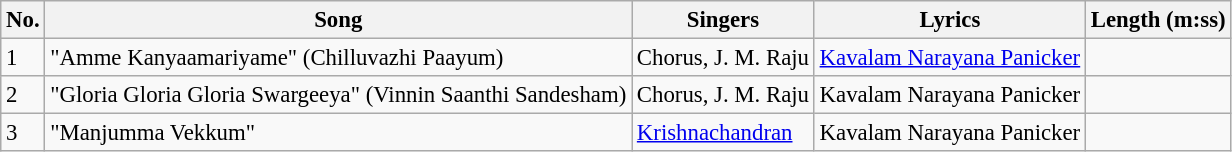<table class="wikitable" style="font-size:95%;">
<tr>
<th>No.</th>
<th>Song</th>
<th>Singers</th>
<th>Lyrics</th>
<th>Length (m:ss)</th>
</tr>
<tr>
<td>1</td>
<td>"Amme Kanyaamariyame" (Chilluvazhi Paayum)</td>
<td>Chorus, J. M. Raju</td>
<td><a href='#'>Kavalam Narayana Panicker</a></td>
<td></td>
</tr>
<tr>
<td>2</td>
<td>"Gloria Gloria Gloria Swargeeya" (Vinnin Saanthi Sandesham)</td>
<td>Chorus, J. M. Raju</td>
<td>Kavalam Narayana Panicker</td>
<td></td>
</tr>
<tr>
<td>3</td>
<td>"Manjumma Vekkum"</td>
<td><a href='#'>Krishnachandran</a></td>
<td>Kavalam Narayana Panicker</td>
<td></td>
</tr>
</table>
